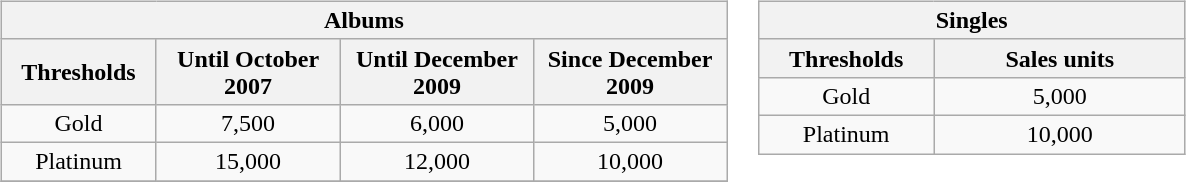<table border="0" width="80%">
<tr>
<td valign="top" width="40%"><br><table class="wikitable">
<tr>
<th style="text-align:center" colspan="4">Albums</th>
</tr>
<tr class="hintergrundfarbe8">
<th style="width:110px">Thresholds</th>
<th style="width:160px">Until October 2007</th>
<th style="width:160px">Until December 2009</th>
<th style="width:160px">Since December 2009</th>
</tr>
<tr>
<td style="text-align:center"> Gold</td>
<td style="text-align:center">7,500</td>
<td style="text-align:center">6,000</td>
<td style="text-align:center">5,000</td>
</tr>
<tr>
<td style="text-align:center"> Platinum</td>
<td style="text-align:center">15,000</td>
<td style="text-align:center">12,000</td>
<td style="text-align:center">10,000</td>
</tr>
<tr style="background-color:#E1E9F3">
</tr>
</table>
</td>
<td valign="top" width="40%"><br><table class="wikitable">
<tr>
<th style="text-align:center" colspan="3">Singles</th>
</tr>
<tr class="hintergrundfarbe8">
<th style="width:110px">Thresholds</th>
<th style="width:160px">Sales units</th>
</tr>
<tr>
<td style="text-align:center"> Gold</td>
<td style="text-align:center">5,000</td>
</tr>
<tr>
<td style="text-align:center"> Platinum</td>
<td style="text-align:center">10,000</td>
</tr>
</table>
</td>
</tr>
</table>
